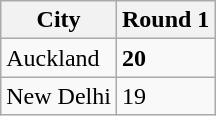<table class="wikitable">
<tr>
<th>City</th>
<th>Round 1</th>
</tr>
<tr>
<td> Auckland</td>
<td><strong>20</strong></td>
</tr>
<tr>
<td> New Delhi</td>
<td>19</td>
</tr>
</table>
